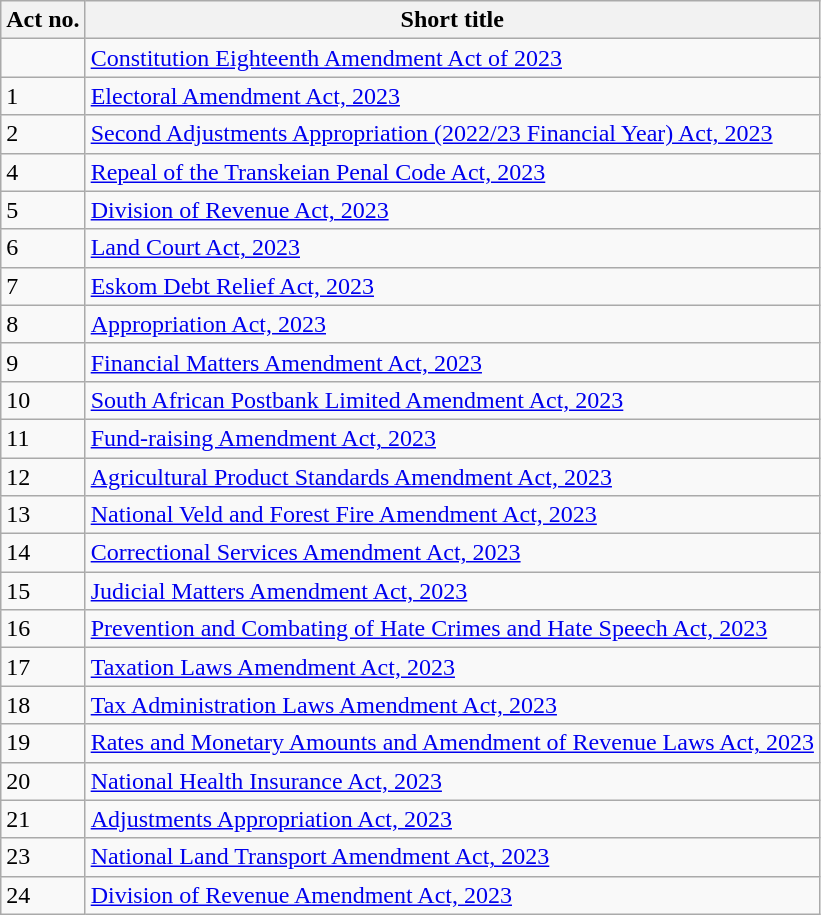<table class="wikitable sortable">
<tr>
<th>Act no.</th>
<th>Short title</th>
</tr>
<tr>
<td></td>
<td><a href='#'>Constitution Eighteenth Amendment Act of 2023</a></td>
</tr>
<tr>
<td>1</td>
<td><a href='#'>Electoral Amendment Act, 2023</a></td>
</tr>
<tr>
<td>2</td>
<td><a href='#'>Second Adjustments Appropriation (2022/23 Financial Year) Act, 2023</a></td>
</tr>
<tr>
<td>4</td>
<td><a href='#'>Repeal of the Transkeian Penal Code Act, 2023</a></td>
</tr>
<tr>
<td>5</td>
<td><a href='#'>Division of Revenue Act, 2023</a></td>
</tr>
<tr>
<td>6</td>
<td><a href='#'>Land Court Act, 2023</a></td>
</tr>
<tr>
<td>7</td>
<td><a href='#'>Eskom Debt Relief Act, 2023</a></td>
</tr>
<tr>
<td>8</td>
<td><a href='#'>Appropriation Act, 2023</a></td>
</tr>
<tr>
<td>9</td>
<td><a href='#'>Financial Matters Amendment Act, 2023</a></td>
</tr>
<tr>
<td>10</td>
<td><a href='#'>South African Postbank Limited Amendment Act, 2023</a></td>
</tr>
<tr>
<td>11</td>
<td><a href='#'>Fund-raising Amendment Act, 2023</a></td>
</tr>
<tr>
<td>12</td>
<td><a href='#'>Agricultural Product Standards Amendment Act, 2023</a></td>
</tr>
<tr>
<td>13</td>
<td><a href='#'>National Veld and Forest Fire Amendment Act, 2023</a></td>
</tr>
<tr>
<td>14</td>
<td><a href='#'>Correctional Services Amendment Act, 2023</a></td>
</tr>
<tr>
<td>15</td>
<td><a href='#'>Judicial Matters Amendment Act, 2023</a></td>
</tr>
<tr>
<td>16</td>
<td><a href='#'>Prevention and Combating of Hate Crimes and Hate Speech Act, 2023</a></td>
</tr>
<tr>
<td>17</td>
<td><a href='#'>Taxation Laws Amendment Act, 2023</a></td>
</tr>
<tr>
<td>18</td>
<td><a href='#'>Tax Administration Laws Amendment Act, 2023</a></td>
</tr>
<tr>
<td>19</td>
<td><a href='#'>Rates and Monetary Amounts and Amendment of Revenue Laws Act, 2023</a></td>
</tr>
<tr>
<td>20</td>
<td><a href='#'>National Health Insurance Act, 2023</a></td>
</tr>
<tr>
<td>21</td>
<td><a href='#'>Adjustments Appropriation Act, 2023</a></td>
</tr>
<tr>
<td>23</td>
<td><a href='#'>National Land Transport Amendment Act, 2023</a></td>
</tr>
<tr>
<td>24</td>
<td><a href='#'>Division of Revenue Amendment Act, 2023</a></td>
</tr>
</table>
